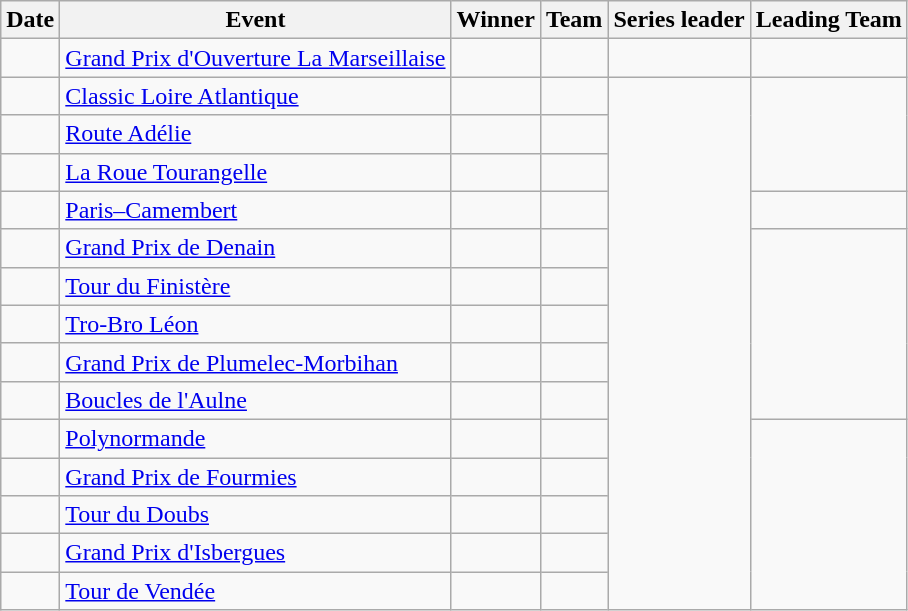<table class="wikitable sortable">
<tr>
<th>Date</th>
<th>Event</th>
<th>Winner</th>
<th>Team</th>
<th class="unsortable">Series leader</th>
<th class="unsortable">Leading Team</th>
</tr>
<tr>
<td></td>
<td><a href='#'>Grand Prix d'Ouverture La Marseillaise</a></td>
<td></td>
<td></td>
<td></td>
<td></td>
</tr>
<tr>
<td></td>
<td><a href='#'>Classic Loire Atlantique</a></td>
<td></td>
<td></td>
<td rowspan=14></td>
<td rowspan=3></td>
</tr>
<tr>
<td></td>
<td><a href='#'>Route Adélie</a></td>
<td></td>
<td></td>
</tr>
<tr>
<td></td>
<td><a href='#'>La Roue Tourangelle</a></td>
<td></td>
<td></td>
</tr>
<tr>
<td></td>
<td><a href='#'>Paris–Camembert</a></td>
<td></td>
<td></td>
<td></td>
</tr>
<tr>
<td></td>
<td><a href='#'>Grand Prix de Denain</a></td>
<td></td>
<td></td>
<td rowspan=5></td>
</tr>
<tr>
<td></td>
<td><a href='#'>Tour du Finistère</a></td>
<td></td>
<td></td>
</tr>
<tr>
<td></td>
<td><a href='#'>Tro-Bro Léon</a></td>
<td></td>
<td></td>
</tr>
<tr>
<td></td>
<td><a href='#'>Grand Prix de Plumelec-Morbihan</a></td>
<td></td>
<td></td>
</tr>
<tr>
<td></td>
<td><a href='#'>Boucles de l'Aulne</a></td>
<td></td>
<td></td>
</tr>
<tr>
<td></td>
<td><a href='#'>Polynormande</a></td>
<td></td>
<td></td>
<td rowspan=5></td>
</tr>
<tr>
<td></td>
<td><a href='#'>Grand Prix de Fourmies</a></td>
<td></td>
<td></td>
</tr>
<tr>
<td></td>
<td><a href='#'>Tour du Doubs</a></td>
<td></td>
<td></td>
</tr>
<tr>
<td></td>
<td><a href='#'>Grand Prix d'Isbergues</a></td>
<td></td>
<td></td>
</tr>
<tr>
<td></td>
<td><a href='#'>Tour de Vendée</a></td>
<td></td>
<td></td>
</tr>
</table>
